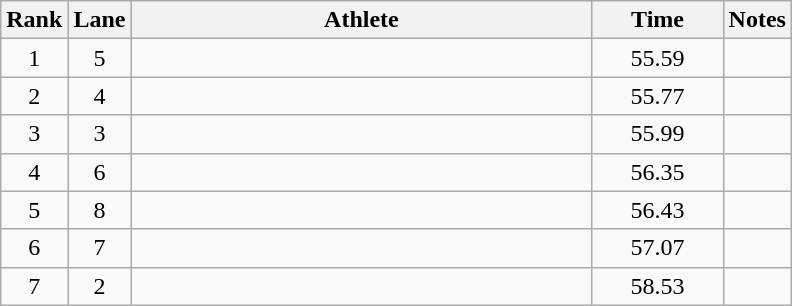<table class="wikitable" style="text-align:center">
<tr>
<th>Rank</th>
<th>Lane</th>
<th width=300>Athlete</th>
<th width=80>Time</th>
<th>Notes</th>
</tr>
<tr>
<td>1</td>
<td>5</td>
<td align=left></td>
<td>55.59</td>
<td></td>
</tr>
<tr>
<td>2</td>
<td>4</td>
<td align=left></td>
<td>55.77</td>
<td></td>
</tr>
<tr>
<td>3</td>
<td>3</td>
<td align=left></td>
<td>55.99</td>
<td></td>
</tr>
<tr>
<td>4</td>
<td>6</td>
<td align=left></td>
<td>56.35</td>
<td></td>
</tr>
<tr>
<td>5</td>
<td>8</td>
<td align=left></td>
<td>56.43</td>
<td></td>
</tr>
<tr>
<td>6</td>
<td>7</td>
<td align=left></td>
<td>57.07</td>
<td></td>
</tr>
<tr>
<td>7</td>
<td>2</td>
<td align=left></td>
<td>58.53</td>
<td></td>
</tr>
</table>
